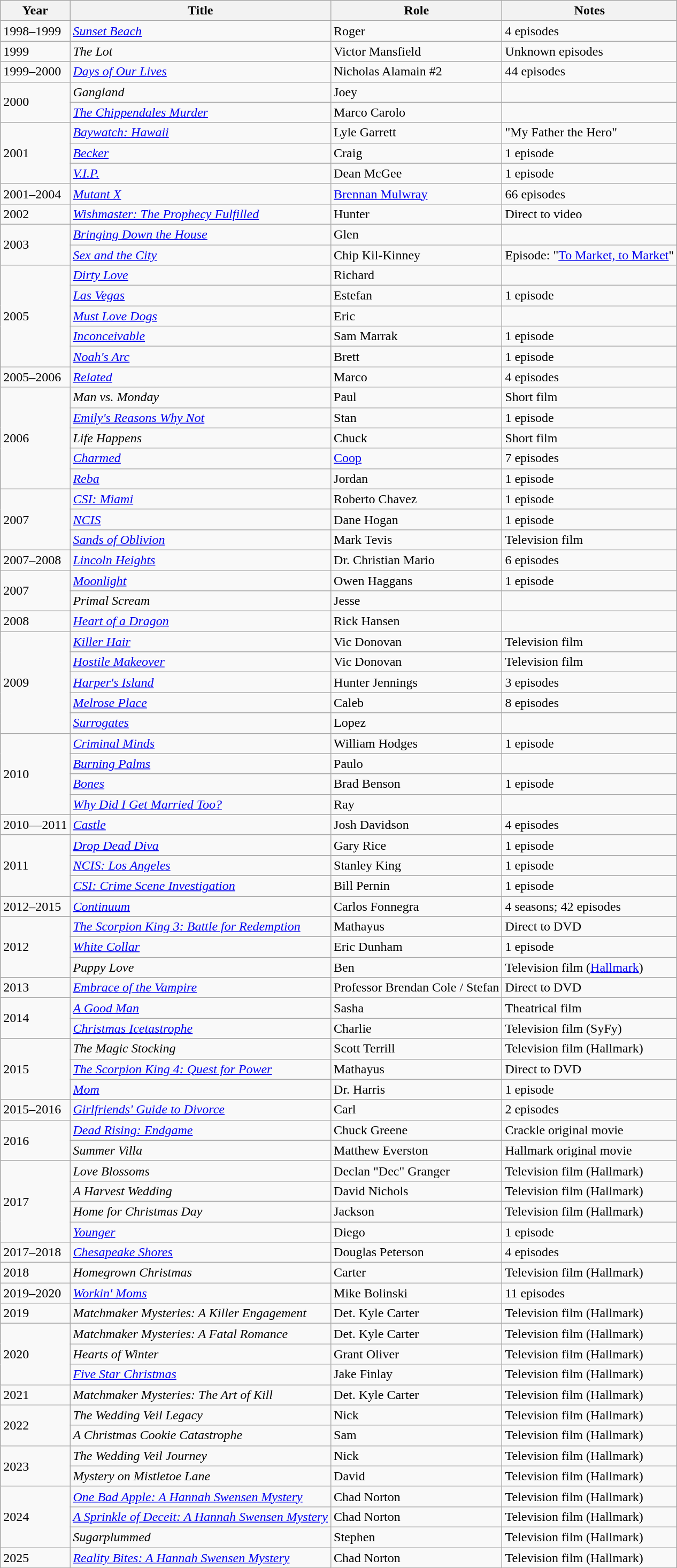<table class="wikitable sortable">
<tr>
<th>Year</th>
<th>Title</th>
<th>Role</th>
<th class="unsortable">Notes</th>
</tr>
<tr>
<td>1998–1999</td>
<td><em><a href='#'>Sunset Beach</a></em></td>
<td>Roger</td>
<td>4 episodes</td>
</tr>
<tr>
<td>1999</td>
<td data-sort-value="Lot, The"><em>The Lot</em></td>
<td>Victor Mansfield</td>
<td>Unknown episodes</td>
</tr>
<tr>
<td>1999–2000</td>
<td><em><a href='#'>Days of Our Lives</a></em></td>
<td>Nicholas Alamain #2</td>
<td>44 episodes</td>
</tr>
<tr>
<td rowspan="2">2000</td>
<td><em>Gangland</em></td>
<td>Joey</td>
<td></td>
</tr>
<tr>
<td data-sort-value="Chippendales Murde, The"><em><a href='#'>The Chippendales Murder</a></em></td>
<td>Marco Carolo</td>
<td></td>
</tr>
<tr>
<td rowspan="3">2001</td>
<td><em><a href='#'>Baywatch: Hawaii</a></em></td>
<td>Lyle Garrett</td>
<td>"My Father the Hero"</td>
</tr>
<tr>
<td><em><a href='#'>Becker</a></em></td>
<td>Craig</td>
<td>1 episode</td>
</tr>
<tr>
<td><em><a href='#'>V.I.P.</a></em></td>
<td>Dean McGee</td>
<td>1 episode</td>
</tr>
<tr>
<td>2001–2004</td>
<td><em><a href='#'>Mutant X</a></em></td>
<td><a href='#'>Brennan Mulwray</a></td>
<td>66 episodes</td>
</tr>
<tr>
<td>2002</td>
<td><em><a href='#'>Wishmaster: The Prophecy Fulfilled</a></em></td>
<td>Hunter</td>
<td>Direct to video</td>
</tr>
<tr>
<td rowspan="2">2003</td>
<td><em><a href='#'>Bringing Down the House</a></em></td>
<td>Glen</td>
<td></td>
</tr>
<tr>
<td><em><a href='#'>Sex and the City</a></em></td>
<td>Chip Kil-Kinney</td>
<td>Episode: "<a href='#'>To Market, to Market</a>"</td>
</tr>
<tr>
<td rowspan="5">2005</td>
<td><em><a href='#'>Dirty Love</a></em></td>
<td>Richard</td>
<td></td>
</tr>
<tr>
<td><em><a href='#'>Las Vegas</a></em></td>
<td>Estefan</td>
<td>1 episode</td>
</tr>
<tr>
<td><em><a href='#'>Must Love Dogs</a></em></td>
<td>Eric</td>
<td></td>
</tr>
<tr>
<td><em><a href='#'>Inconceivable</a></em></td>
<td>Sam Marrak</td>
<td>1 episode</td>
</tr>
<tr>
<td><em><a href='#'>Noah's Arc</a></em></td>
<td>Brett</td>
<td>1 episode</td>
</tr>
<tr>
<td>2005–2006</td>
<td><em><a href='#'>Related</a></em></td>
<td>Marco</td>
<td>4 episodes</td>
</tr>
<tr>
<td rowspan="5">2006</td>
<td><em>Man vs. Monday</em></td>
<td>Paul</td>
<td>Short film</td>
</tr>
<tr>
<td><em><a href='#'>Emily's Reasons Why Not</a></em></td>
<td>Stan</td>
<td>1 episode</td>
</tr>
<tr>
<td><em>Life Happens</em></td>
<td>Chuck</td>
<td>Short film</td>
</tr>
<tr>
<td><em><a href='#'>Charmed</a></em></td>
<td><a href='#'>Coop</a></td>
<td>7 episodes</td>
</tr>
<tr>
<td><em><a href='#'>Reba</a></em></td>
<td>Jordan</td>
<td>1 episode</td>
</tr>
<tr>
<td rowspan="3">2007</td>
<td><em><a href='#'>CSI: Miami</a></em></td>
<td>Roberto Chavez</td>
<td>1 episode</td>
</tr>
<tr>
<td><em><a href='#'>NCIS</a></em></td>
<td>Dane Hogan</td>
<td>1 episode</td>
</tr>
<tr>
<td><em><a href='#'>Sands of Oblivion</a></em></td>
<td>Mark Tevis</td>
<td>Television film</td>
</tr>
<tr>
<td>2007–2008</td>
<td><em><a href='#'>Lincoln Heights</a></em></td>
<td>Dr. Christian Mario</td>
<td>6 episodes</td>
</tr>
<tr>
<td rowspan="2">2007</td>
<td><em><a href='#'>Moonlight</a></em></td>
<td>Owen Haggans</td>
<td>1 episode</td>
</tr>
<tr>
<td><em>Primal Scream</em></td>
<td>Jesse</td>
<td></td>
</tr>
<tr>
<td>2008</td>
<td><em><a href='#'>Heart of a Dragon</a></em></td>
<td>Rick Hansen</td>
<td></td>
</tr>
<tr>
<td rowspan="5">2009</td>
<td><em><a href='#'>Killer Hair</a></em></td>
<td>Vic Donovan</td>
<td>Television film</td>
</tr>
<tr>
<td><em><a href='#'>Hostile Makeover</a></em></td>
<td>Vic Donovan</td>
<td>Television film</td>
</tr>
<tr>
<td><em><a href='#'>Harper's Island</a></em></td>
<td>Hunter Jennings</td>
<td>3 episodes</td>
</tr>
<tr>
<td><em><a href='#'>Melrose Place</a></em></td>
<td>Caleb</td>
<td>8 episodes</td>
</tr>
<tr>
<td><em><a href='#'>Surrogates</a></em></td>
<td>Lopez</td>
<td></td>
</tr>
<tr>
<td rowspan="4">2010</td>
<td><em><a href='#'>Criminal Minds</a></em></td>
<td>William Hodges</td>
<td>1 episode</td>
</tr>
<tr>
<td><em><a href='#'>Burning Palms</a></em></td>
<td>Paulo</td>
<td></td>
</tr>
<tr>
<td><em><a href='#'>Bones</a></em></td>
<td>Brad Benson</td>
<td>1 episode</td>
</tr>
<tr>
<td><em><a href='#'>Why Did I Get Married Too?</a></em></td>
<td>Ray</td>
<td></td>
</tr>
<tr>
<td>2010—2011</td>
<td><em><a href='#'>Castle</a></em></td>
<td>Josh Davidson</td>
<td>4 episodes</td>
</tr>
<tr>
<td rowspan="3">2011</td>
<td><em><a href='#'>Drop Dead Diva</a></em></td>
<td>Gary Rice</td>
<td>1 episode</td>
</tr>
<tr>
<td><em><a href='#'>NCIS: Los Angeles</a></em></td>
<td>Stanley King</td>
<td>1 episode</td>
</tr>
<tr>
<td><em><a href='#'>CSI: Crime Scene Investigation</a></em></td>
<td>Bill Pernin</td>
<td>1 episode</td>
</tr>
<tr>
<td>2012–2015</td>
<td><em><a href='#'>Continuum</a></em></td>
<td>Carlos Fonnegra</td>
<td>4 seasons; 42 episodes</td>
</tr>
<tr>
<td rowspan="3">2012</td>
<td data-sort-value="Scorpion King 3: Battle for Redemption, The"><em><a href='#'>The Scorpion King 3: Battle for Redemption</a></em></td>
<td>Mathayus</td>
<td>Direct to DVD</td>
</tr>
<tr>
<td><em><a href='#'>White Collar</a></em></td>
<td>Eric Dunham</td>
<td>1 episode</td>
</tr>
<tr>
<td><em>Puppy Love</em></td>
<td>Ben</td>
<td>Television film (<a href='#'>Hallmark</a>)</td>
</tr>
<tr>
<td>2013</td>
<td><em><a href='#'>Embrace of the Vampire</a></em></td>
<td>Professor Brendan Cole / Stefan</td>
<td>Direct to DVD</td>
</tr>
<tr>
<td rowspan="2">2014</td>
<td data-sort-value="Good Man, A"><em><a href='#'>A Good Man</a></em></td>
<td>Sasha</td>
<td>Theatrical film</td>
</tr>
<tr>
<td><em><a href='#'>Christmas Icetastrophe</a></em></td>
<td>Charlie</td>
<td>Television film (SyFy)</td>
</tr>
<tr>
<td rowspan="3">2015</td>
<td data-sort-value="Magic Stocking, The"><em>The Magic Stocking</em></td>
<td>Scott Terrill</td>
<td>Television film (Hallmark)</td>
</tr>
<tr>
<td data-sort-value="Scorpion King 4: Quest for Power, The"><em><a href='#'>The Scorpion King 4: Quest for Power</a></em></td>
<td>Mathayus</td>
<td>Direct to DVD</td>
</tr>
<tr>
<td><em><a href='#'>Mom</a></em></td>
<td>Dr. Harris</td>
<td>1 episode</td>
</tr>
<tr>
<td>2015–2016</td>
<td><em><a href='#'>Girlfriends' Guide to Divorce</a></em></td>
<td>Carl</td>
<td>2 episodes</td>
</tr>
<tr>
<td rowspan="2">2016</td>
<td><em><a href='#'>Dead Rising: Endgame</a></em></td>
<td>Chuck Greene</td>
<td>Crackle original movie</td>
</tr>
<tr>
<td><em>Summer Villa</em></td>
<td>Matthew Everston</td>
<td>Hallmark original movie</td>
</tr>
<tr>
<td rowspan="4">2017</td>
<td><em>Love Blossoms</em></td>
<td>Declan "Dec" Granger</td>
<td>Television film (Hallmark)</td>
</tr>
<tr>
<td data-sort-value="Harvest Wedding, A"><em>A Harvest Wedding</em></td>
<td>David Nichols</td>
<td>Television film (Hallmark)</td>
</tr>
<tr>
<td><em>Home for Christmas Day</em></td>
<td>Jackson</td>
<td>Television film (Hallmark)</td>
</tr>
<tr>
<td><em><a href='#'>Younger</a></em></td>
<td>Diego</td>
<td>1 episode</td>
</tr>
<tr>
<td>2017–2018</td>
<td><em><a href='#'>Chesapeake Shores</a></em></td>
<td>Douglas Peterson</td>
<td>4 episodes</td>
</tr>
<tr>
<td>2018</td>
<td><em>Homegrown Christmas</em></td>
<td>Carter</td>
<td>Television film (Hallmark)</td>
</tr>
<tr>
<td>2019–2020</td>
<td><em><a href='#'>Workin' Moms</a></em></td>
<td>Mike Bolinski</td>
<td>11 episodes</td>
</tr>
<tr>
<td>2019</td>
<td><em>Matchmaker Mysteries: A Killer Engagement</em></td>
<td>Det. Kyle Carter</td>
<td>Television film (Hallmark)</td>
</tr>
<tr>
<td rowspan="3">2020</td>
<td><em>Matchmaker Mysteries: A Fatal Romance</em></td>
<td>Det. Kyle Carter</td>
<td>Television film (Hallmark)</td>
</tr>
<tr>
<td><em>Hearts of Winter</em></td>
<td>Grant Oliver</td>
<td>Television film (Hallmark)</td>
</tr>
<tr>
<td><em><a href='#'>Five Star Christmas</a></em></td>
<td>Jake Finlay</td>
<td>Television film (Hallmark)</td>
</tr>
<tr>
<td>2021</td>
<td><em>Matchmaker Mysteries: The Art of Kill</em></td>
<td>Det. Kyle Carter</td>
<td>Television film (Hallmark)</td>
</tr>
<tr>
<td rowspan="2">2022</td>
<td data-sort-value="Wedding Veil Legacy, The"><em>The Wedding Veil Legacy</em></td>
<td>Nick</td>
<td>Television film (Hallmark)</td>
</tr>
<tr>
<td data-sort-value="Christmas Cookie Catastrophe, A"><em>A Christmas Cookie Catastrophe</em></td>
<td>Sam</td>
<td>Television film (Hallmark)</td>
</tr>
<tr>
<td rowspan="2">2023</td>
<td data-sort-value="Wedding Veil Journey, The"><em>The Wedding Veil Journey</em></td>
<td>Nick</td>
<td>Television film (Hallmark)</td>
</tr>
<tr>
<td><em>Mystery on Mistletoe Lane</em></td>
<td>David</td>
<td>Television film (Hallmark)</td>
</tr>
<tr>
<td rowspan= "3">2024</td>
<td><em><a href='#'>One Bad Apple: A Hannah Swensen Mystery</a></em></td>
<td>Chad Norton</td>
<td>Television film (Hallmark)</td>
</tr>
<tr>
<td data-sort-value="Sprinkle of Deceit: A Hannah Swensen Mystery, A"><em><a href='#'>A Sprinkle of Deceit: A Hannah Swensen Mystery</a></em></td>
<td>Chad Norton</td>
<td>Television film (Hallmark)</td>
</tr>
<tr>
<td><em>Sugarplummed</em></td>
<td>Stephen</td>
<td>Television film (Hallmark)</td>
</tr>
<tr>
<td>2025</td>
<td><em><a href='#'>Reality Bites: A Hannah Swensen Mystery</a> </em></td>
<td>Chad Norton</td>
<td>Television film (Hallmark)</td>
</tr>
</table>
